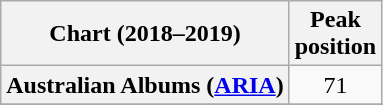<table class="wikitable sortable plainrowheaders" style="text-align:center">
<tr>
<th scope="col">Chart (2018–2019)</th>
<th scope="col">Peak<br>position</th>
</tr>
<tr>
<th scope="row">Australian Albums (<a href='#'>ARIA</a>)</th>
<td>71</td>
</tr>
<tr>
</tr>
<tr>
</tr>
<tr>
</tr>
<tr>
</tr>
<tr>
</tr>
<tr>
</tr>
<tr>
</tr>
<tr>
</tr>
<tr>
</tr>
<tr>
</tr>
</table>
